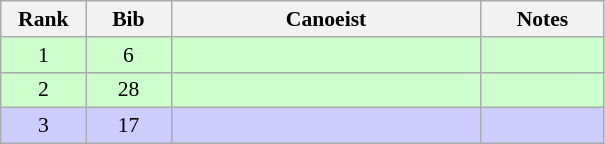<table class="wikitable" style="font-size:90%; text-align:center">
<tr>
<th width="50">Rank</th>
<th width="50">Bib</th>
<th width="200">Canoeist</th>
<th width="75">Notes</th>
</tr>
<tr bgcolor="#CCFFCC">
<td>1</td>
<td>6</td>
<td align="left"></td>
<td></td>
</tr>
<tr bgcolor="#CCFFCC">
<td>2</td>
<td>28</td>
<td align="left"></td>
<td></td>
</tr>
<tr bgcolor="#CCCCFF">
<td>3</td>
<td>17</td>
<td align="left"></td>
<td></td>
</tr>
</table>
